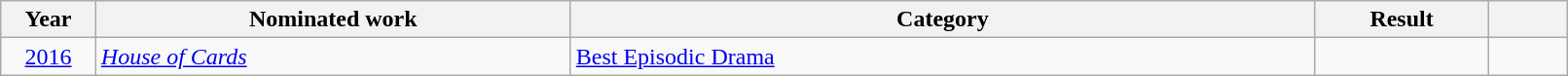<table class="wikitable plainrowheaders" style="width:85%;">
<tr>
<th width="6%" scope="col">Year</th>
<th width="30%" scope="col">Nominated work</th>
<th width="47%" scope="col">Category</th>
<th width="11%" scope="col">Result</th>
<th width="5%" scope="col" class="unsortable"></th>
</tr>
<tr>
<td style="text-align:center;"><a href='#'>2016</a></td>
<td><em><a href='#'>House of Cards</a></em></td>
<td><a href='#'>Best Episodic Drama</a></td>
<td></td>
<td></td>
</tr>
</table>
